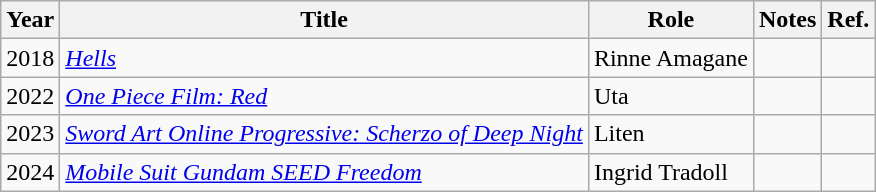<table class="wikitable sortable plainrowheaders">
<tr>
<th>Year</th>
<th>Title</th>
<th>Role</th>
<th class="unsortable">Notes</th>
<th class="unsortable">Ref.</th>
</tr>
<tr>
<td>2018</td>
<td><em><a href='#'>Hells</a></em></td>
<td>Rinne Amagane</td>
<td></td>
<td></td>
</tr>
<tr>
<td>2022</td>
<td><em><a href='#'>One Piece Film: Red</a></em></td>
<td>Uta</td>
<td></td>
<td></td>
</tr>
<tr>
<td>2023</td>
<td><em><a href='#'>Sword Art Online Progressive: Scherzo of Deep Night</a></em></td>
<td>Liten</td>
<td></td>
<td></td>
</tr>
<tr>
<td>2024</td>
<td><em><a href='#'>Mobile Suit Gundam SEED Freedom</a></em></td>
<td>Ingrid Tradoll</td>
<td></td>
<td></td>
</tr>
</table>
